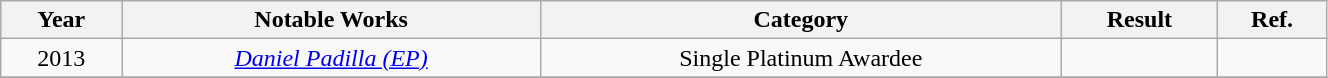<table class="wikitable" style="text-align:center" width=70%>
<tr>
<th>Year</th>
<th>Notable Works</th>
<th>Category</th>
<th>Result</th>
<th>Ref.</th>
</tr>
<tr>
<td>2013</td>
<td><em><a href='#'>Daniel Padilla (EP)</a></em></td>
<td>Single Platinum Awardee</td>
<td></td>
<td></td>
</tr>
<tr>
</tr>
</table>
